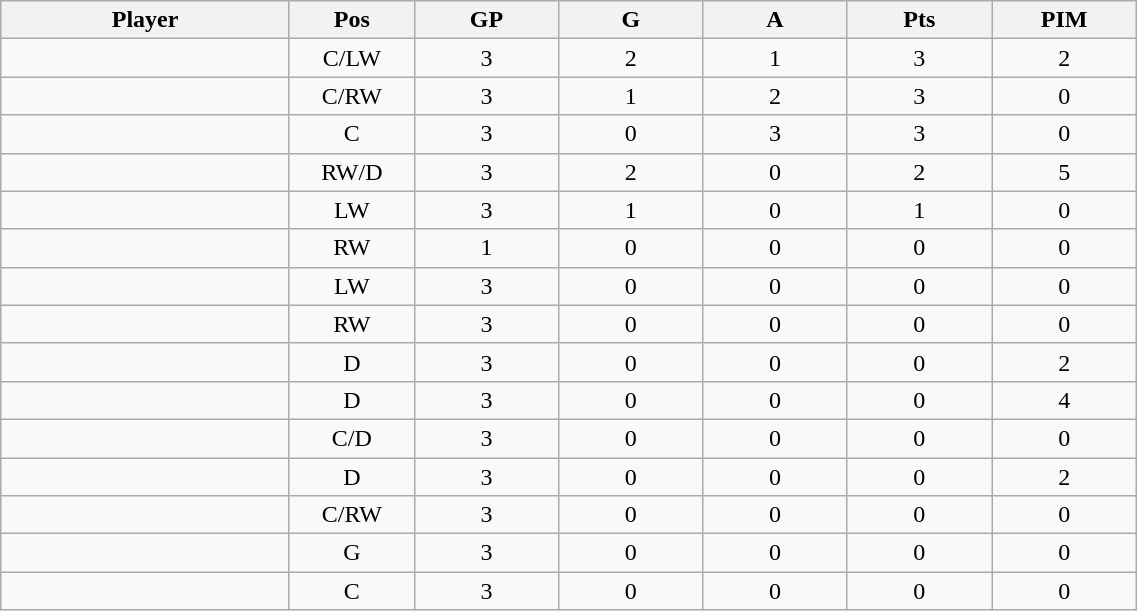<table class="wikitable sortable" width="60%">
<tr>
<th bgcolor="#DDDDFF" width="10%">Player</th>
<th bgcolor="#DDDDFF" width="3%" title="Position">Pos</th>
<th bgcolor="#DDDDFF" width="5%" title="Games played">GP</th>
<th bgcolor="#DDDDFF" width="5%" title="Goals">G</th>
<th bgcolor="#DDDDFF" width="5%" title="Assists">A</th>
<th bgcolor="#DDDDFF" width="5%" title="Points">Pts</th>
<th bgcolor="#DDDDFF" width="5%" title="Penalties in Minutes">PIM</th>
</tr>
<tr align="center">
<td align="right"></td>
<td>C/LW</td>
<td>3</td>
<td>2</td>
<td>1</td>
<td>3</td>
<td>2</td>
</tr>
<tr align="center">
<td align="right"></td>
<td>C/RW</td>
<td>3</td>
<td>1</td>
<td>2</td>
<td>3</td>
<td>0</td>
</tr>
<tr align="center">
<td align="right"></td>
<td>C</td>
<td>3</td>
<td>0</td>
<td>3</td>
<td>3</td>
<td>0</td>
</tr>
<tr align="center">
<td align="right"></td>
<td>RW/D</td>
<td>3</td>
<td>2</td>
<td>0</td>
<td>2</td>
<td>5</td>
</tr>
<tr align="center">
<td align="right"></td>
<td>LW</td>
<td>3</td>
<td>1</td>
<td>0</td>
<td>1</td>
<td>0</td>
</tr>
<tr align="center">
<td align="right"></td>
<td>RW</td>
<td>1</td>
<td>0</td>
<td>0</td>
<td>0</td>
<td>0</td>
</tr>
<tr align="center">
<td align="right"></td>
<td>LW</td>
<td>3</td>
<td>0</td>
<td>0</td>
<td>0</td>
<td>0</td>
</tr>
<tr align="center">
<td align="right"></td>
<td>RW</td>
<td>3</td>
<td>0</td>
<td>0</td>
<td>0</td>
<td>0</td>
</tr>
<tr align="center">
<td align="right"></td>
<td>D</td>
<td>3</td>
<td>0</td>
<td>0</td>
<td>0</td>
<td>2</td>
</tr>
<tr align="center">
<td align="right"></td>
<td>D</td>
<td>3</td>
<td>0</td>
<td>0</td>
<td>0</td>
<td>4</td>
</tr>
<tr align="center">
<td align="right"></td>
<td>C/D</td>
<td>3</td>
<td>0</td>
<td>0</td>
<td>0</td>
<td>0</td>
</tr>
<tr align="center">
<td align="right"></td>
<td>D</td>
<td>3</td>
<td>0</td>
<td>0</td>
<td>0</td>
<td>2</td>
</tr>
<tr align="center">
<td align="right"></td>
<td>C/RW</td>
<td>3</td>
<td>0</td>
<td>0</td>
<td>0</td>
<td>0</td>
</tr>
<tr align="center">
<td align="right"></td>
<td>G</td>
<td>3</td>
<td>0</td>
<td>0</td>
<td>0</td>
<td>0</td>
</tr>
<tr align="center">
<td align="right"></td>
<td>C</td>
<td>3</td>
<td>0</td>
<td>0</td>
<td>0</td>
<td>0</td>
</tr>
</table>
